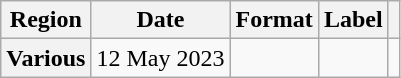<table class="wikitable plainrowheaders">
<tr>
<th scope="col">Region</th>
<th scope="col">Date</th>
<th scope="col">Format</th>
<th scope="col">Label</th>
<th scope="col"></th>
</tr>
<tr>
<th scope="row">Various</th>
<td>12 May 2023</td>
<td></td>
<td></td>
<td align="center"></td>
</tr>
</table>
